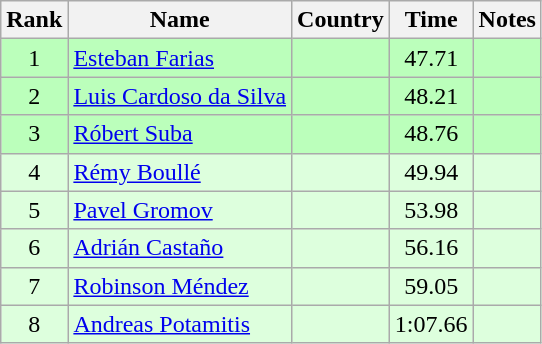<table class="wikitable" style="text-align:center">
<tr>
<th>Rank</th>
<th>Name</th>
<th>Country</th>
<th>Time</th>
<th>Notes</th>
</tr>
<tr bgcolor=bbffbb>
<td>1</td>
<td align="left"><a href='#'>Esteban Farias</a></td>
<td align="left"></td>
<td>47.71</td>
<td></td>
</tr>
<tr bgcolor=bbffbb>
<td>2</td>
<td align="left"><a href='#'>Luis Cardoso da Silva</a></td>
<td align="left"></td>
<td>48.21</td>
<td></td>
</tr>
<tr bgcolor=bbffbb>
<td>3</td>
<td align="left"><a href='#'>Róbert Suba</a></td>
<td align="left"></td>
<td>48.76</td>
<td></td>
</tr>
<tr bgcolor=ddffdd>
<td>4</td>
<td align="left"><a href='#'>Rémy Boullé</a></td>
<td align="left"></td>
<td>49.94</td>
<td></td>
</tr>
<tr bgcolor=ddffdd>
<td>5</td>
<td align="left"><a href='#'>Pavel Gromov</a></td>
<td align="left"></td>
<td>53.98</td>
<td></td>
</tr>
<tr bgcolor=ddffdd>
<td>6</td>
<td align="left"><a href='#'>Adrián Castaño</a></td>
<td align="left"></td>
<td>56.16</td>
<td></td>
</tr>
<tr bgcolor=ddffdd>
<td>7</td>
<td align="left"><a href='#'>Robinson Méndez</a></td>
<td align="left"></td>
<td>59.05</td>
<td></td>
</tr>
<tr bgcolor=ddffdd>
<td>8</td>
<td align="left"><a href='#'>Andreas Potamitis</a></td>
<td align="left"></td>
<td>1:07.66</td>
<td></td>
</tr>
</table>
